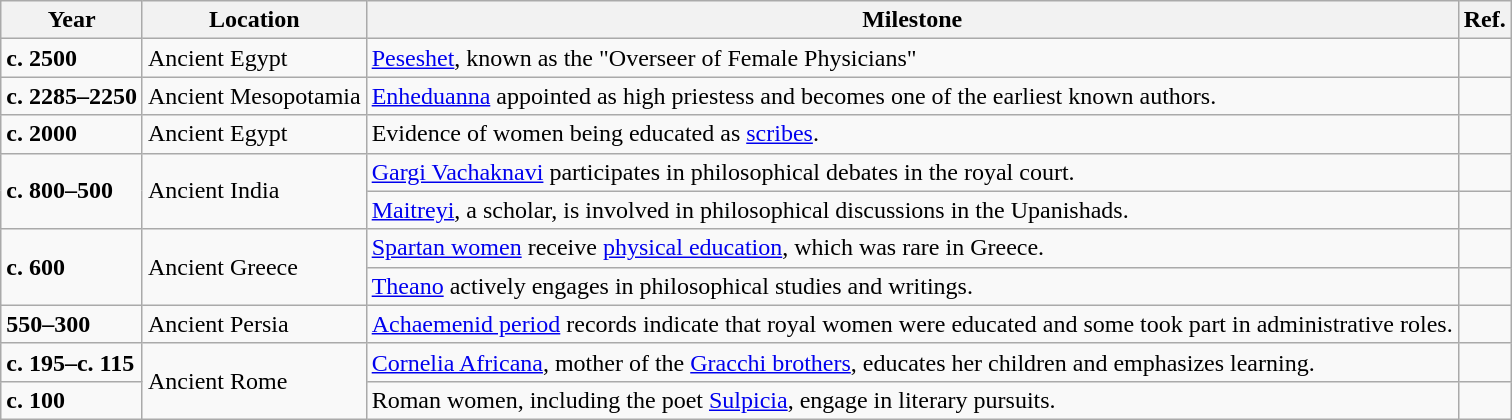<table class="wikitable sortable">
<tr>
<th>Year</th>
<th>Location</th>
<th>Milestone</th>
<th clas="unsortable">Ref.</th>
</tr>
<tr>
<td><strong>c. 2500</strong></td>
<td>Ancient Egypt</td>
<td><a href='#'>Peseshet</a>, known as the "Overseer of Female Physicians"</td>
<td></td>
</tr>
<tr>
<td><strong>c. 2285–2250</strong></td>
<td>Ancient Mesopotamia</td>
<td><a href='#'>Enheduanna</a> appointed as high priestess and becomes one of the earliest known authors.</td>
<td></td>
</tr>
<tr>
<td><strong>c. 2000</strong></td>
<td>Ancient Egypt</td>
<td>Evidence of women being educated as <a href='#'>scribes</a>.</td>
<td></td>
</tr>
<tr>
<td rowspan="2"><strong>c. 800–500</strong></td>
<td rowspan="2">Ancient India</td>
<td><a href='#'>Gargi Vachaknavi</a> participates in philosophical debates in the royal court.</td>
<td></td>
</tr>
<tr>
<td><a href='#'>Maitreyi</a>, a scholar, is involved in philosophical discussions in the Upanishads.</td>
<td></td>
</tr>
<tr>
<td rowspan="2"><strong>c. 600</strong></td>
<td rowspan="2">Ancient Greece</td>
<td><a href='#'>Spartan women</a> receive <a href='#'>physical education</a>, which was rare in Greece.</td>
<td></td>
</tr>
<tr>
<td><a href='#'>Theano</a> actively engages in philosophical studies and writings.</td>
<td></td>
</tr>
<tr>
<td><strong>550–300</strong></td>
<td>Ancient Persia</td>
<td><a href='#'>Achaemenid period</a> records indicate that royal women were educated and some took part in administrative roles.</td>
<td></td>
</tr>
<tr>
<td><strong>c. 195–c. 115</strong></td>
<td rowspan="2">Ancient Rome</td>
<td><a href='#'>Cornelia Africana</a>, mother of the <a href='#'>Gracchi brothers</a>, educates her children and emphasizes learning.</td>
<td></td>
</tr>
<tr>
<td><strong>c. 100</strong></td>
<td>Roman women, including the poet <a href='#'>Sulpicia</a>, engage in literary pursuits.</td>
<td></td>
</tr>
</table>
